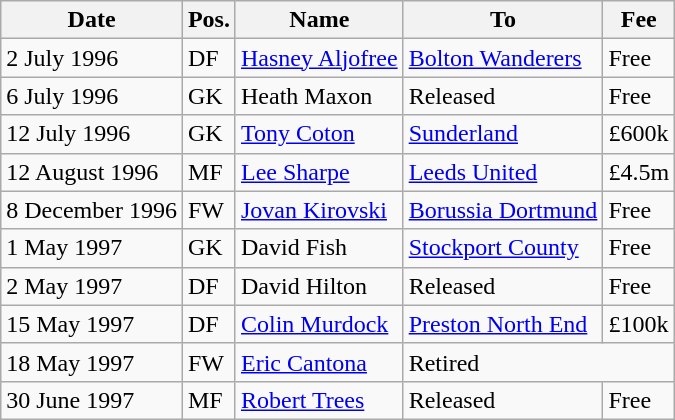<table class="wikitable">
<tr>
<th>Date</th>
<th>Pos.</th>
<th>Name</th>
<th>To</th>
<th>Fee</th>
</tr>
<tr>
<td>2 July 1996</td>
<td>DF</td>
<td> <a href='#'>Hasney Aljofree</a></td>
<td> <a href='#'>Bolton Wanderers</a></td>
<td>Free</td>
</tr>
<tr>
<td>6 July 1996</td>
<td>GK</td>
<td> Heath Maxon</td>
<td>Released</td>
<td>Free</td>
</tr>
<tr>
<td>12 July 1996</td>
<td>GK</td>
<td> <a href='#'>Tony Coton</a></td>
<td> <a href='#'>Sunderland</a></td>
<td>£600k</td>
</tr>
<tr>
<td>12 August 1996</td>
<td>MF</td>
<td> <a href='#'>Lee Sharpe</a></td>
<td> <a href='#'>Leeds United</a></td>
<td>£4.5m</td>
</tr>
<tr>
<td>8 December 1996</td>
<td>FW</td>
<td> <a href='#'>Jovan Kirovski</a></td>
<td> <a href='#'>Borussia Dortmund</a></td>
<td>Free</td>
</tr>
<tr>
<td>1 May 1997</td>
<td>GK</td>
<td> David Fish</td>
<td> <a href='#'>Stockport County</a></td>
<td>Free</td>
</tr>
<tr>
<td>2 May 1997</td>
<td>DF</td>
<td> David Hilton</td>
<td>Released</td>
<td>Free</td>
</tr>
<tr>
<td>15 May 1997</td>
<td>DF</td>
<td> <a href='#'>Colin Murdock</a></td>
<td> <a href='#'>Preston North End</a></td>
<td>£100k</td>
</tr>
<tr>
<td>18 May 1997</td>
<td>FW</td>
<td> <a href='#'>Eric Cantona</a></td>
<td colspan=2>Retired</td>
</tr>
<tr>
<td>30 June 1997</td>
<td>MF</td>
<td> <a href='#'>Robert Trees</a></td>
<td>Released</td>
<td>Free</td>
</tr>
</table>
